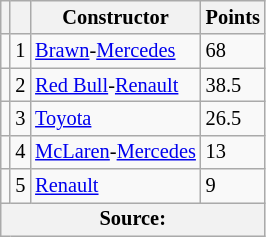<table class="wikitable" style="font-size: 85%;">
<tr>
<th></th>
<th></th>
<th>Constructor</th>
<th>Points</th>
</tr>
<tr>
<td></td>
<td align="center">1</td>
<td> <a href='#'>Brawn</a>-<a href='#'>Mercedes</a></td>
<td>68</td>
</tr>
<tr>
<td></td>
<td align="center">2</td>
<td> <a href='#'>Red Bull</a>-<a href='#'>Renault</a></td>
<td>38.5</td>
</tr>
<tr>
<td></td>
<td align="center">3</td>
<td> <a href='#'>Toyota</a></td>
<td>26.5</td>
</tr>
<tr>
<td></td>
<td align="center">4</td>
<td> <a href='#'>McLaren</a>-<a href='#'>Mercedes</a></td>
<td>13</td>
</tr>
<tr>
<td></td>
<td align="center">5</td>
<td> <a href='#'>Renault</a></td>
<td>9</td>
</tr>
<tr>
<th colspan=4>Source: </th>
</tr>
</table>
